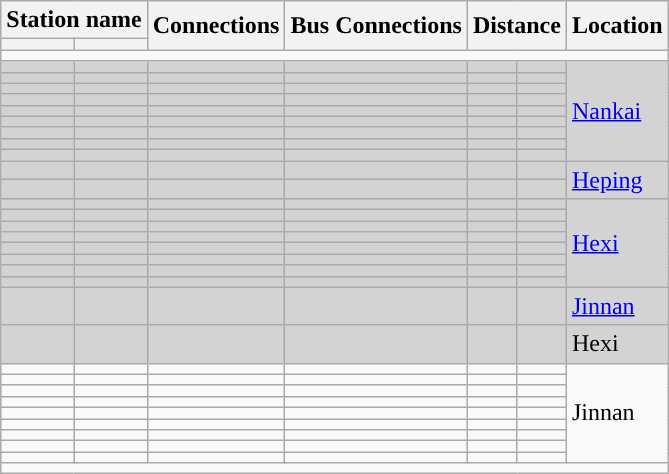<table class="wikitable">
<tr>
<th colspan="2">Station name</th>
<th rowspan="2">Connections</th>
<th rowspan="2">Bus Connections</th>
<th colspan="2" rowspan="2">Distance<br></th>
<th rowspan="2">Location</th>
</tr>
<tr>
<th></th>
<th></th>
</tr>
<tr style="background:#">
<td colspan="7"></td>
</tr>
<tr bgcolor="lightgrey">
<td></td>
<td></td>
<td></td>
<td></td>
<td></td>
<td></td>
<td rowspan="9"><a href='#'>Nankai</a></td>
</tr>
<tr bgcolor="lightgrey">
<td></td>
<td></td>
<td></td>
<td></td>
<td></td>
<td></td>
</tr>
<tr bgcolor="lightgrey">
<td></td>
<td></td>
<td></td>
<td></td>
<td></td>
<td></td>
</tr>
<tr bgcolor="lightgrey">
<td></td>
<td></td>
<td></td>
<td></td>
<td></td>
<td></td>
</tr>
<tr bgcolor="lightgrey">
<td></td>
<td></td>
<td></td>
<td></td>
<td></td>
<td></td>
</tr>
<tr bgcolor="lightgrey">
<td></td>
<td></td>
<td></td>
<td></td>
<td></td>
<td></td>
</tr>
<tr bgcolor="lightgrey">
<td></td>
<td></td>
<td></td>
<td></td>
<td></td>
<td></td>
</tr>
<tr bgcolor="lightgrey">
<td></td>
<td></td>
<td></td>
<td></td>
<td></td>
<td></td>
</tr>
<tr bgcolor="lightgrey">
<td></td>
<td></td>
<td></td>
<td></td>
<td></td>
<td></td>
</tr>
<tr bgcolor="lightgrey">
<td></td>
<td></td>
<td></td>
<td></td>
<td></td>
<td></td>
<td rowspan="2"><a href='#'>Heping</a></td>
</tr>
<tr bgcolor="lightgrey">
<td></td>
<td></td>
<td></td>
<td></td>
<td></td>
<td></td>
</tr>
<tr bgcolor="lightgrey">
<td></td>
<td></td>
<td></td>
<td></td>
<td></td>
<td></td>
<td rowspan="8"><a href='#'>Hexi</a></td>
</tr>
<tr bgcolor="lightgrey">
<td></td>
<td></td>
<td></td>
<td></td>
<td></td>
<td></td>
</tr>
<tr bgcolor="lightgrey">
<td></td>
<td></td>
<td> </td>
<td></td>
<td></td>
<td></td>
</tr>
<tr bgcolor="lightgrey">
<td></td>
<td></td>
<td></td>
<td></td>
<td></td>
<td></td>
</tr>
<tr bgcolor="lightgrey">
<td></td>
<td></td>
<td></td>
<td></td>
<td></td>
<td></td>
</tr>
<tr bgcolor="lightgrey">
<td></td>
<td></td>
<td></td>
<td></td>
<td></td>
<td></td>
</tr>
<tr bgcolor="lightgrey">
<td></td>
<td></td>
<td></td>
<td></td>
<td></td>
<td></td>
</tr>
<tr bgcolor="lightgrey">
<td></td>
<td></td>
<td></td>
<td></td>
<td></td>
<td></td>
</tr>
<tr bgcolor="lightgrey">
<td></td>
<td></td>
<td></td>
<td></td>
<td></td>
<td></td>
<td><a href='#'>Jinnan</a></td>
</tr>
<tr bgcolor="lightgrey">
<td></td>
<td></td>
<td></td>
<td></td>
<td></td>
<td></td>
<td>Hexi</td>
</tr>
<tr>
<td></td>
<td></td>
<td></td>
<td></td>
<td></td>
<td></td>
<td rowspan="9">Jinnan</td>
</tr>
<tr>
<td></td>
<td></td>
<td></td>
<td></td>
<td></td>
<td></td>
</tr>
<tr>
<td></td>
<td></td>
<td></td>
<td></td>
<td></td>
<td></td>
</tr>
<tr>
<td></td>
<td></td>
<td></td>
<td></td>
<td></td>
<td></td>
</tr>
<tr>
<td></td>
<td></td>
<td></td>
<td></td>
<td></td>
<td></td>
</tr>
<tr>
<td></td>
<td></td>
<td></td>
<td></td>
<td></td>
<td></td>
</tr>
<tr>
<td></td>
<td></td>
<td></td>
<td></td>
<td></td>
<td></td>
</tr>
<tr>
<td></td>
<td></td>
<td></td>
<td></td>
<td></td>
<td></td>
</tr>
<tr>
<td></td>
<td></td>
<td></td>
<td></td>
<td></td>
<td></td>
</tr>
<tr style="background:#">
<td colspan="7"></td>
</tr>
</table>
